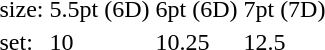<table style="margin-left:40px;">
<tr>
<td>size:</td>
<td>5.5pt (6D)</td>
<td>6pt (6D)</td>
<td>7pt (7D)</td>
</tr>
<tr>
<td>set:</td>
<td>10</td>
<td>10.25</td>
<td>12.5</td>
</tr>
</table>
